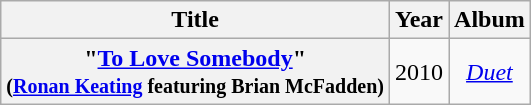<table class="wikitable plainrowheaders" style="text-align:center;">
<tr>
<th scope="col">Title</th>
<th scope="col">Year</th>
<th scope="col">Album</th>
</tr>
<tr>
<th scope="row">"<a href='#'>To Love Somebody</a>" <br><small>(<a href='#'>Ronan Keating</a> featuring Brian McFadden)</small></th>
<td>2010</td>
<td><em><a href='#'>Duet</a></em></td>
</tr>
</table>
